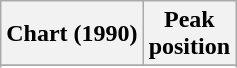<table class="wikitable sortable">
<tr>
<th align="left">Chart (1990)</th>
<th align="center">Peak<br>position</th>
</tr>
<tr>
</tr>
<tr>
</tr>
</table>
